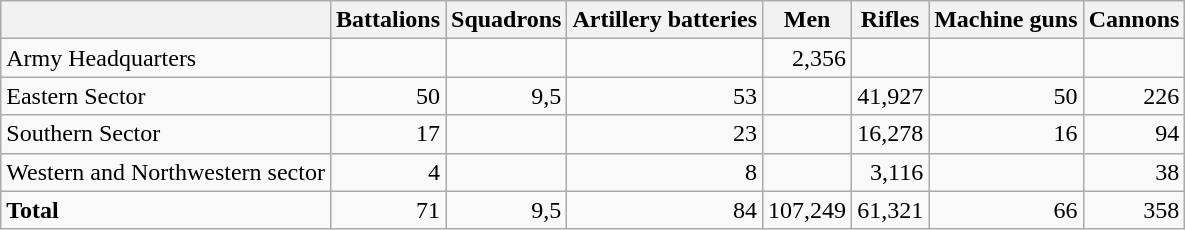<table class="wikitable">
<tr>
<th></th>
<th>Battalions</th>
<th>Squadrons</th>
<th>Artillery batteries</th>
<th>Men</th>
<th>Rifles</th>
<th>Machine guns</th>
<th>Cannons</th>
</tr>
<tr>
<td>Army Headquarters</td>
<td></td>
<td align="right"></td>
<td align="right"></td>
<td align="right">2,356</td>
<td align="right"></td>
<td></td>
<td></td>
</tr>
<tr>
<td>Eastern Sector</td>
<td align="right">50</td>
<td align="right">9,5</td>
<td align="right">53</td>
<td align="right"></td>
<td align="right">41,927</td>
<td align="right">50</td>
<td align="right">226</td>
</tr>
<tr>
<td>Southern Sector</td>
<td align="right">17</td>
<td align="right"></td>
<td align="right">23</td>
<td align="right"></td>
<td align="right">16,278</td>
<td align="right">16</td>
<td align="right">94</td>
</tr>
<tr>
<td>Western and Northwestern sector</td>
<td align="right">4</td>
<td align="right"></td>
<td align="right">8</td>
<td align="right"></td>
<td align="right">3,116</td>
<td align="right"></td>
<td align="right">38</td>
</tr>
<tr>
<td><strong>Total</strong></td>
<td align="right">71</td>
<td align="right">9,5</td>
<td align="right">84</td>
<td align="right">107,249</td>
<td align="right">61,321</td>
<td align="right">66</td>
<td align="right">358</td>
</tr>
</table>
